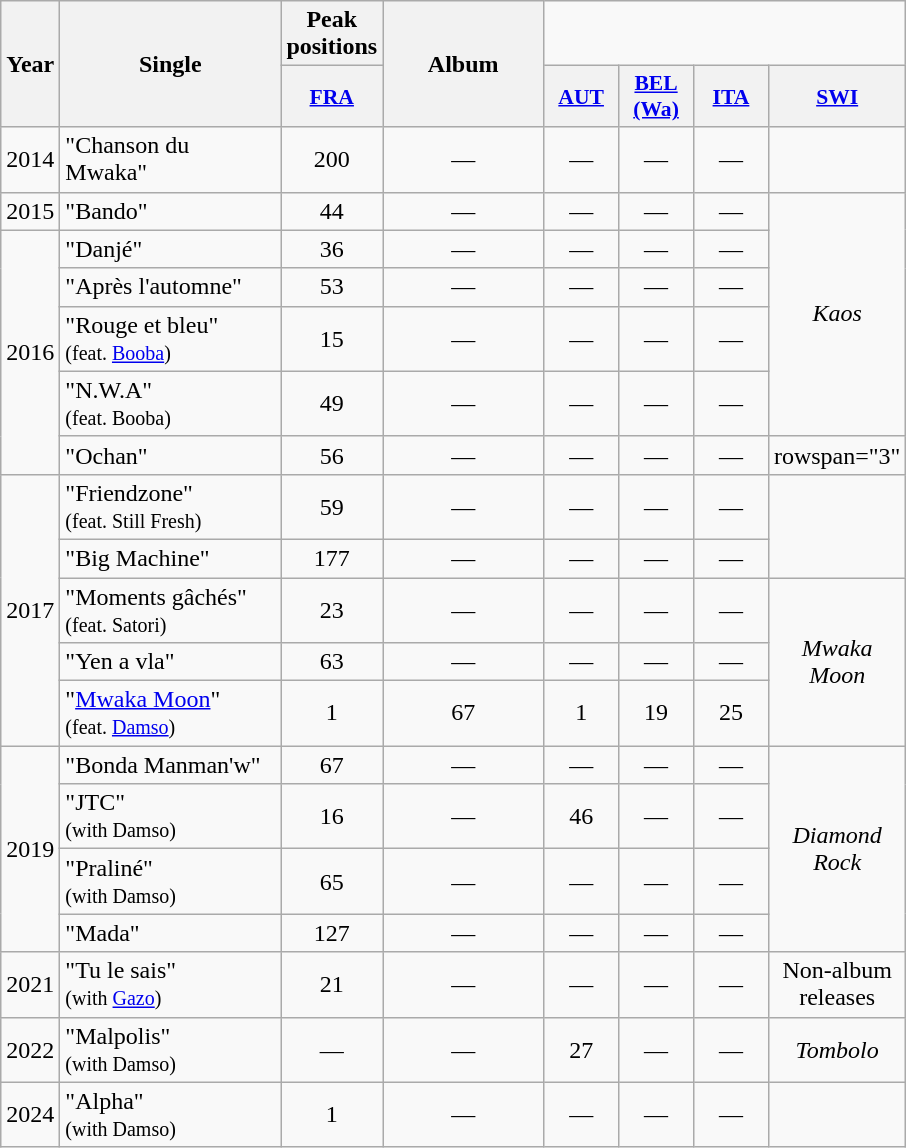<table class="wikitable">
<tr>
<th align="center" rowspan="2" width="10">Year</th>
<th align="center" rowspan="2" width="140">Single</th>
<th align="center" colspan="1" width="20" colspan="5">Peak positions</th>
<th align="center" rowspan="2" width="100">Album</th>
</tr>
<tr>
<th scope="col" style="width:3em;font-size:90%;"><a href='#'>FRA</a><br></th>
<th scope="col" style="width:3em;font-size:90%;"><a href='#'>AUT</a><br></th>
<th scope="col" style="width:3em;font-size:90%;"><a href='#'>BEL<br>(Wa)</a><br></th>
<th scope="col" style="width:3em;font-size:90%;"><a href='#'>ITA</a><br></th>
<th scope="col" style="width:3em;font-size:90%;"><a href='#'>SWI</a><br></th>
</tr>
<tr>
<td style="text-align:center;">2014</td>
<td>"Chanson du Mwaka"</td>
<td style="text-align:center;">200</td>
<td style="text-align:center;">—</td>
<td style="text-align:center;">—</td>
<td style="text-align:center;">—</td>
<td style="text-align:center;">—</td>
<td></td>
</tr>
<tr>
<td style="text-align:center;">2015</td>
<td>"Bando"</td>
<td style="text-align:center;">44</td>
<td style="text-align:center;">—</td>
<td style="text-align:center;">—</td>
<td style="text-align:center;">—</td>
<td style="text-align:center;">—</td>
<td style="text-align:center;" rowspan="5"><em>Kaos</em></td>
</tr>
<tr>
<td style="text-align:center;" rowspan="5">2016</td>
<td>"Danjé"</td>
<td style="text-align:center;">36</td>
<td style="text-align:center;">—</td>
<td style="text-align:center;">—</td>
<td style="text-align:center;">—</td>
<td style="text-align:center;">—</td>
</tr>
<tr>
<td>"Après l'automne"</td>
<td style="text-align:center;">53</td>
<td style="text-align:center;">—</td>
<td style="text-align:center;">—</td>
<td style="text-align:center;">—</td>
<td style="text-align:center;">—</td>
</tr>
<tr>
<td>"Rouge et bleu"<br><small>(feat. <a href='#'>Booba</a>)</small></td>
<td style="text-align:center;">15</td>
<td style="text-align:center;">—</td>
<td style="text-align:center;">—</td>
<td style="text-align:center;">—</td>
<td style="text-align:center;">—</td>
</tr>
<tr>
<td>"N.W.A"<br><small>(feat. Booba)</small></td>
<td style="text-align:center;">49</td>
<td style="text-align:center;">—</td>
<td style="text-align:center;">—</td>
<td style="text-align:center;">—</td>
<td style="text-align:center;">—</td>
</tr>
<tr>
<td>"Ochan"</td>
<td style="text-align:center;">56</td>
<td style="text-align:center;">—</td>
<td style="text-align:center;">—</td>
<td style="text-align:center;">—</td>
<td style="text-align:center;">—</td>
<td>rowspan="3" </td>
</tr>
<tr>
<td style="text-align:center;" rowspan="5">2017</td>
<td>"Friendzone"<br><small>(feat. Still Fresh)</small></td>
<td style="text-align:center;">59</td>
<td style="text-align:center;">—</td>
<td style="text-align:center;">—</td>
<td style="text-align:center;">—</td>
<td style="text-align:center;">—</td>
</tr>
<tr>
<td>"Big Machine"</td>
<td style="text-align:center;">177</td>
<td style="text-align:center;">—</td>
<td style="text-align:center;">—</td>
<td style="text-align:center;">—</td>
<td style="text-align:center;">—</td>
</tr>
<tr>
<td>"Moments gâchés"<br><small>(feat. Satori)</small></td>
<td style="text-align:center;">23</td>
<td style="text-align:center;">—</td>
<td style="text-align:center;">—</td>
<td style="text-align:center;">—</td>
<td style="text-align:center;">—</td>
<td style="text-align:center;" rowspan="3"><em>Mwaka Moon</em></td>
</tr>
<tr>
<td>"Yen a vla"</td>
<td style="text-align:center;">63</td>
<td style="text-align:center;">—</td>
<td style="text-align:center;">—</td>
<td style="text-align:center;">—</td>
<td style="text-align:center;">—</td>
</tr>
<tr>
<td>"<a href='#'>Mwaka Moon</a>"<br><small>(feat. <a href='#'>Damso</a>)</small></td>
<td style="text-align:center;">1</td>
<td style="text-align:center;">67</td>
<td style="text-align:center;">1</td>
<td style="text-align:center;">19</td>
<td style="text-align:center;">25</td>
</tr>
<tr>
<td style="text-align:center;" rowspan="4">2019</td>
<td>"Bonda Manman'w"</td>
<td style="text-align:center;">67</td>
<td style="text-align:center;">—</td>
<td style="text-align:center;">—</td>
<td style="text-align:center;">—</td>
<td style="text-align:center;">—</td>
<td style="text-align:center;" rowspan="4"><em>Diamond Rock</em></td>
</tr>
<tr>
<td>"JTC"<br><small>(with Damso)</small></td>
<td style="text-align:center;">16</td>
<td style="text-align:center;">—</td>
<td style="text-align:center;">46</td>
<td style="text-align:center;">—</td>
<td style="text-align:center;">—</td>
</tr>
<tr>
<td>"Praliné"<br><small>(with Damso)</small></td>
<td style="text-align:center;">65</td>
<td style="text-align:center;">—</td>
<td style="text-align:center;">—</td>
<td style="text-align:center;">—</td>
<td style="text-align:center;">—</td>
</tr>
<tr>
<td>"Mada"</td>
<td style="text-align:center;">127</td>
<td style="text-align:center;">—</td>
<td style="text-align:center;">—</td>
<td style="text-align:center;">—</td>
<td style="text-align:center;">—</td>
</tr>
<tr>
<td style="text-align:center;">2021</td>
<td>"Tu le sais"<br><small>(with <a href='#'>Gazo</a>)</small></td>
<td style="text-align:center;">21</td>
<td style="text-align:center;">—</td>
<td style="text-align:center;">—</td>
<td style="text-align:center;">—</td>
<td style="text-align:center;">—</td>
<td style="text-align:center;">Non-album releases</td>
</tr>
<tr>
<td style="text-align:center;">2022</td>
<td>"Malpolis"<br><small>(with Damso)</small></td>
<td style="text-align:center;">—</td>
<td style="text-align:center;">—</td>
<td style="text-align:center;">27</td>
<td style="text-align:center;">—</td>
<td style="text-align:center;">—</td>
<td style="text-align:center;"><em>Tombolo</em></td>
</tr>
<tr>
<td style="text-align:center;">2024</td>
<td>"Alpha"<br><small>(with Damso)</small></td>
<td style="text-align:center;">1</td>
<td style="text-align:center;">—</td>
<td style="text-align:center;">—</td>
<td style="text-align:center;">—</td>
<td style="text-align:center;">—</td>
<td style="text-align:center;"></td>
</tr>
</table>
